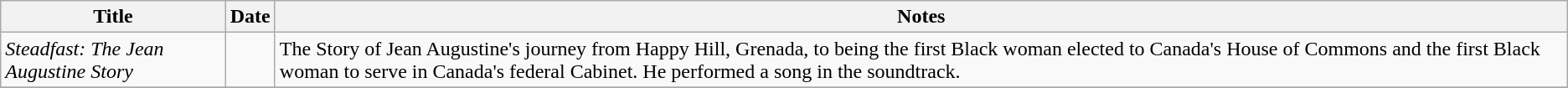<table class="wikitable sortable" border="1">
<tr>
<th>Title</th>
<th>Date</th>
<th>Notes</th>
</tr>
<tr>
<td><em>Steadfast: The Jean Augustine Story</em></td>
<td></td>
<td>The Story of Jean Augustine's journey from Happy Hill, Grenada, to being the first Black woman elected to Canada's House of Commons and the first Black woman to serve in Canada's federal Cabinet. He performed a song in the soundtrack.</td>
</tr>
<tr>
</tr>
</table>
